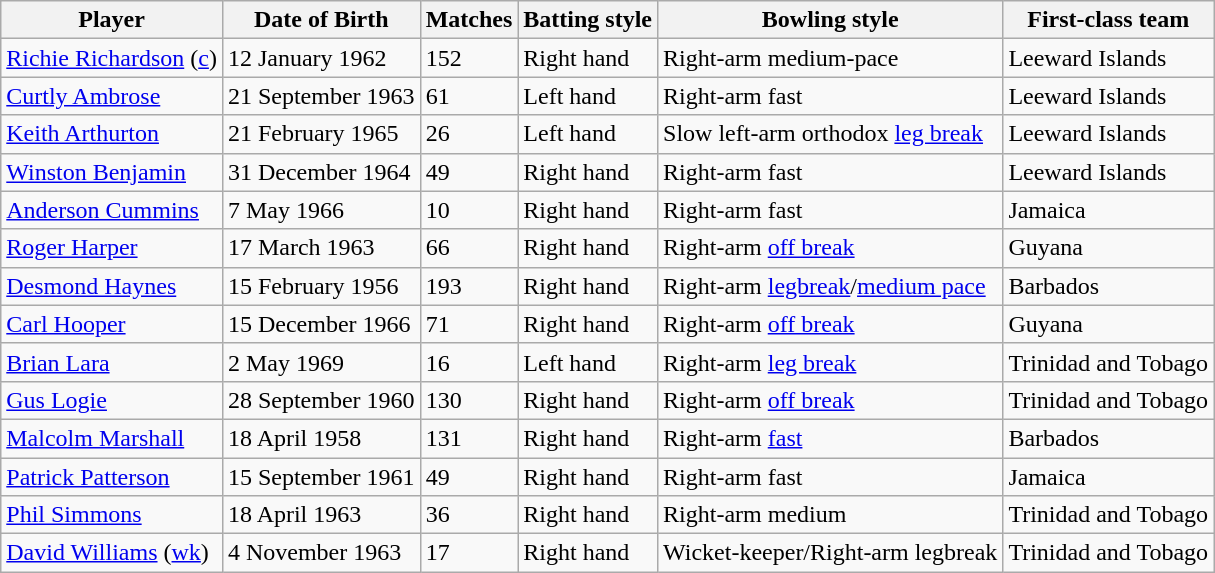<table class="wikitable">
<tr>
<th>Player</th>
<th>Date of Birth</th>
<th>Matches</th>
<th>Batting style</th>
<th>Bowling style</th>
<th>First-class team</th>
</tr>
<tr>
<td><a href='#'>Richie Richardson</a> (<a href='#'>c</a>)</td>
<td>12 January 1962</td>
<td>152</td>
<td>Right hand</td>
<td>Right-arm medium-pace</td>
<td> Leeward Islands</td>
</tr>
<tr>
<td><a href='#'>Curtly Ambrose</a></td>
<td>21 September 1963</td>
<td>61</td>
<td>Left hand</td>
<td>Right-arm fast</td>
<td> Leeward Islands</td>
</tr>
<tr>
<td><a href='#'>Keith Arthurton</a></td>
<td>21 February 1965</td>
<td>26</td>
<td>Left hand</td>
<td>Slow left-arm orthodox <a href='#'>leg break</a></td>
<td> Leeward Islands</td>
</tr>
<tr>
<td><a href='#'>Winston Benjamin</a></td>
<td>31 December 1964</td>
<td>49</td>
<td>Right hand</td>
<td>Right-arm fast</td>
<td> Leeward Islands</td>
</tr>
<tr>
<td><a href='#'>Anderson Cummins</a></td>
<td>7 May 1966</td>
<td>10</td>
<td>Right hand</td>
<td>Right-arm fast</td>
<td> Jamaica</td>
</tr>
<tr>
<td><a href='#'>Roger Harper</a></td>
<td>17 March 1963</td>
<td>66</td>
<td>Right hand</td>
<td>Right-arm <a href='#'>off break</a></td>
<td> Guyana</td>
</tr>
<tr>
<td><a href='#'>Desmond Haynes</a></td>
<td>15 February 1956</td>
<td>193</td>
<td>Right hand</td>
<td>Right-arm <a href='#'>legbreak</a>/<a href='#'>medium pace</a></td>
<td>Barbados</td>
</tr>
<tr>
<td><a href='#'>Carl Hooper</a></td>
<td>15 December 1966</td>
<td>71</td>
<td>Right hand</td>
<td>Right-arm <a href='#'>off break</a></td>
<td>Guyana</td>
</tr>
<tr>
<td><a href='#'>Brian Lara</a></td>
<td>2 May 1969</td>
<td>16</td>
<td>Left hand</td>
<td>Right-arm <a href='#'>leg break</a></td>
<td>Trinidad and Tobago</td>
</tr>
<tr>
<td><a href='#'>Gus Logie</a></td>
<td>28 September 1960</td>
<td>130</td>
<td>Right hand</td>
<td>Right-arm <a href='#'>off break</a></td>
<td> Trinidad and Tobago</td>
</tr>
<tr>
<td><a href='#'>Malcolm Marshall</a></td>
<td>18 April 1958</td>
<td>131</td>
<td>Right hand</td>
<td>Right-arm <a href='#'>fast</a></td>
<td>Barbados</td>
</tr>
<tr>
<td><a href='#'>Patrick Patterson</a></td>
<td>15 September 1961</td>
<td>49</td>
<td>Right hand</td>
<td>Right-arm fast</td>
<td> Jamaica</td>
</tr>
<tr>
<td><a href='#'>Phil Simmons</a></td>
<td>18 April 1963</td>
<td>36</td>
<td>Right hand</td>
<td>Right-arm medium</td>
<td>Trinidad and Tobago</td>
</tr>
<tr>
<td><a href='#'>David Williams</a> (<a href='#'>wk</a>)</td>
<td>4 November 1963</td>
<td>17</td>
<td>Right hand</td>
<td>Wicket-keeper/Right-arm legbreak</td>
<td>Trinidad and Tobago</td>
</tr>
</table>
